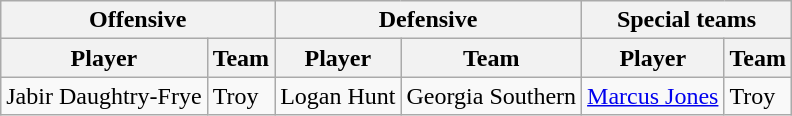<table class="wikitable">
<tr>
<th colspan="2">Offensive</th>
<th colspan="2">Defensive</th>
<th colspan="2">Special teams</th>
</tr>
<tr>
<th>Player</th>
<th>Team</th>
<th>Player</th>
<th>Team</th>
<th>Player</th>
<th>Team</th>
</tr>
<tr>
<td>Jabir Daughtry-Frye</td>
<td>Troy</td>
<td>Logan Hunt</td>
<td>Georgia Southern</td>
<td><a href='#'>Marcus Jones</a></td>
<td>Troy</td>
</tr>
</table>
